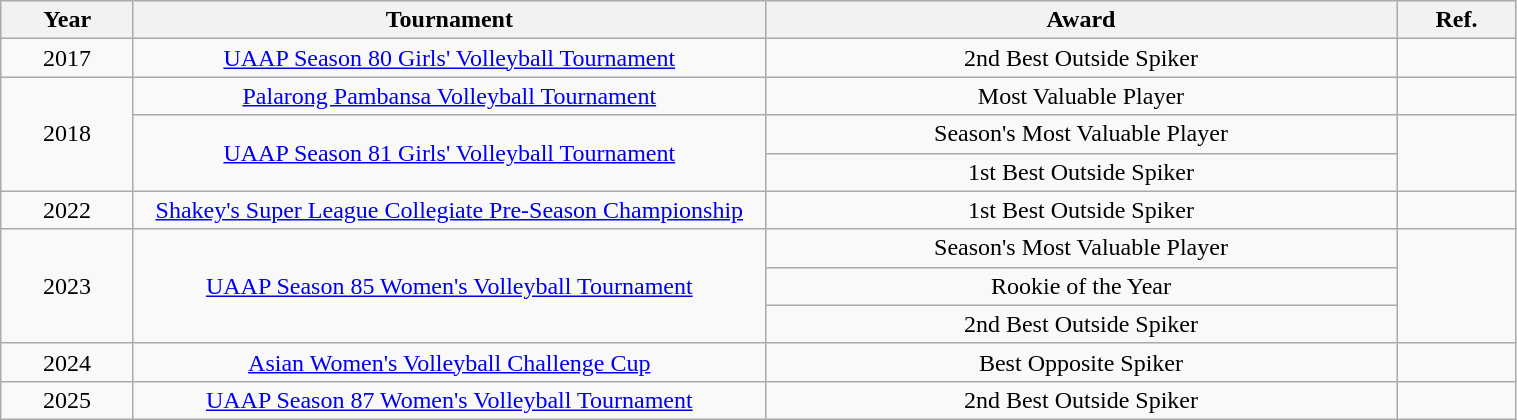<table class="wikitable sortable" style="text-align:center" width="80%">
<tr>
<th style="width:25px;" rowspan="2">Year</th>
<th style="width:180px;" rowspan="2">Tournament</th>
<th style="width:180px;" rowspan="2">Award</th>
<th style="width:25px;" rowspan="2">Ref.</th>
</tr>
<tr>
</tr>
<tr>
<td>2017</td>
<td><a href='#'>UAAP Season 80 Girls' Volleyball Tournament</a></td>
<td>2nd Best Outside Spiker</td>
<td></td>
</tr>
<tr>
<td rowspan="3">2018</td>
<td><a href='#'>Palarong Pambansa Volleyball Tournament</a></td>
<td>Most Valuable Player</td>
<td></td>
</tr>
<tr>
<td rowspan="2"><a href='#'>UAAP Season 81 Girls' Volleyball Tournament</a></td>
<td>Season's Most Valuable Player</td>
<td rowspan="2"></td>
</tr>
<tr>
<td>1st Best Outside Spiker</td>
</tr>
<tr>
<td>2022</td>
<td><a href='#'>Shakey's Super League Collegiate Pre-Season Championship</a></td>
<td>1st Best Outside Spiker</td>
<td></td>
</tr>
<tr>
<td rowspan="3">2023</td>
<td rowspan="3"><a href='#'>UAAP Season 85 Women's Volleyball Tournament</a></td>
<td>Season's Most Valuable Player</td>
<td rowspan="3"></td>
</tr>
<tr>
<td>Rookie of the Year</td>
</tr>
<tr>
<td>2nd Best Outside Spiker</td>
</tr>
<tr>
<td>2024</td>
<td><a href='#'>Asian Women's Volleyball Challenge Cup</a></td>
<td>Best Opposite Spiker</td>
<td></td>
</tr>
<tr>
<td>2025</td>
<td><a href='#'>UAAP Season 87 Women's Volleyball Tournament</a></td>
<td>2nd Best Outside Spiker</td>
<td></td>
</tr>
</table>
